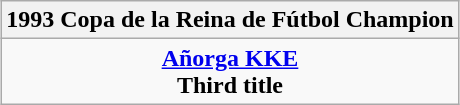<table class=wikitable style="text-align:center; margin:auto">
<tr>
<th>1993 Copa de la Reina de Fútbol Champion</th>
</tr>
<tr>
<td> <strong><a href='#'>Añorga KKE</a></strong> <br> <strong>Third title</strong></td>
</tr>
</table>
